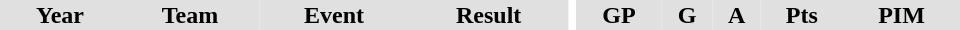<table border="0" cellpadding="1" cellspacing="0" ID="Table3" style="text-align:center; width:40em">
<tr ALIGN="center" bgcolor="#e0e0e0">
<th>Year</th>
<th>Team</th>
<th>Event</th>
<th>Result</th>
<th rowspan="99" bgcolor="#ffffff"></th>
<th>GP</th>
<th>G</th>
<th>A</th>
<th>Pts</th>
<th>PIM</th>
</tr>
</table>
